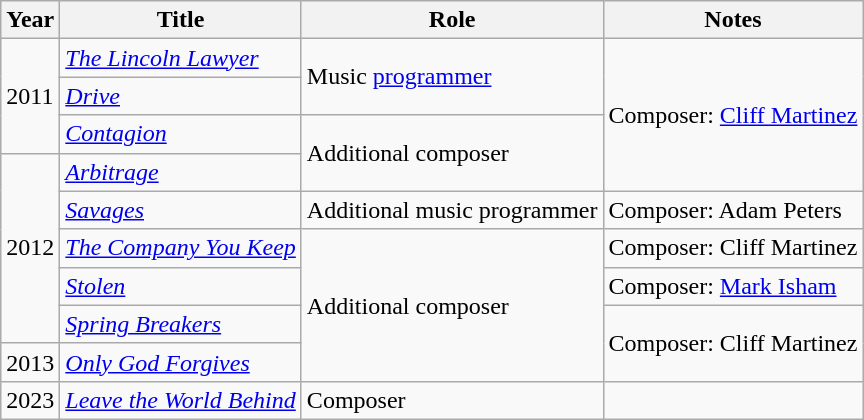<table class="wikitable">
<tr>
<th>Year</th>
<th>Title</th>
<th>Role</th>
<th>Notes</th>
</tr>
<tr>
<td rowspan=3>2011</td>
<td><em><a href='#'>The Lincoln Lawyer</a></em></td>
<td rowspan=2>Music <a href='#'>programmer</a></td>
<td rowspan=4>Composer: <a href='#'>Cliff Martinez</a></td>
</tr>
<tr>
<td><em><a href='#'>Drive</a></em></td>
</tr>
<tr>
<td><em><a href='#'>Contagion</a></em></td>
<td rowspan=2>Additional composer</td>
</tr>
<tr>
<td rowspan=5>2012</td>
<td><em><a href='#'>Arbitrage</a></em></td>
</tr>
<tr>
<td><em><a href='#'>Savages</a></em></td>
<td>Additional music programmer</td>
<td>Composer: Adam Peters</td>
</tr>
<tr>
<td><em><a href='#'>The Company You Keep</a></em></td>
<td rowspan=4>Additional composer</td>
<td>Composer: Cliff Martinez</td>
</tr>
<tr>
<td><em><a href='#'>Stolen</a></em></td>
<td>Composer: <a href='#'>Mark Isham</a></td>
</tr>
<tr>
<td><em><a href='#'>Spring Breakers</a></em></td>
<td rowspan=2>Composer: Cliff Martinez</td>
</tr>
<tr>
<td>2013</td>
<td><em><a href='#'>Only God Forgives</a></em></td>
</tr>
<tr>
<td>2023</td>
<td><em><a href='#'>Leave the World Behind</a></em></td>
<td>Composer</td>
<td></td>
</tr>
</table>
